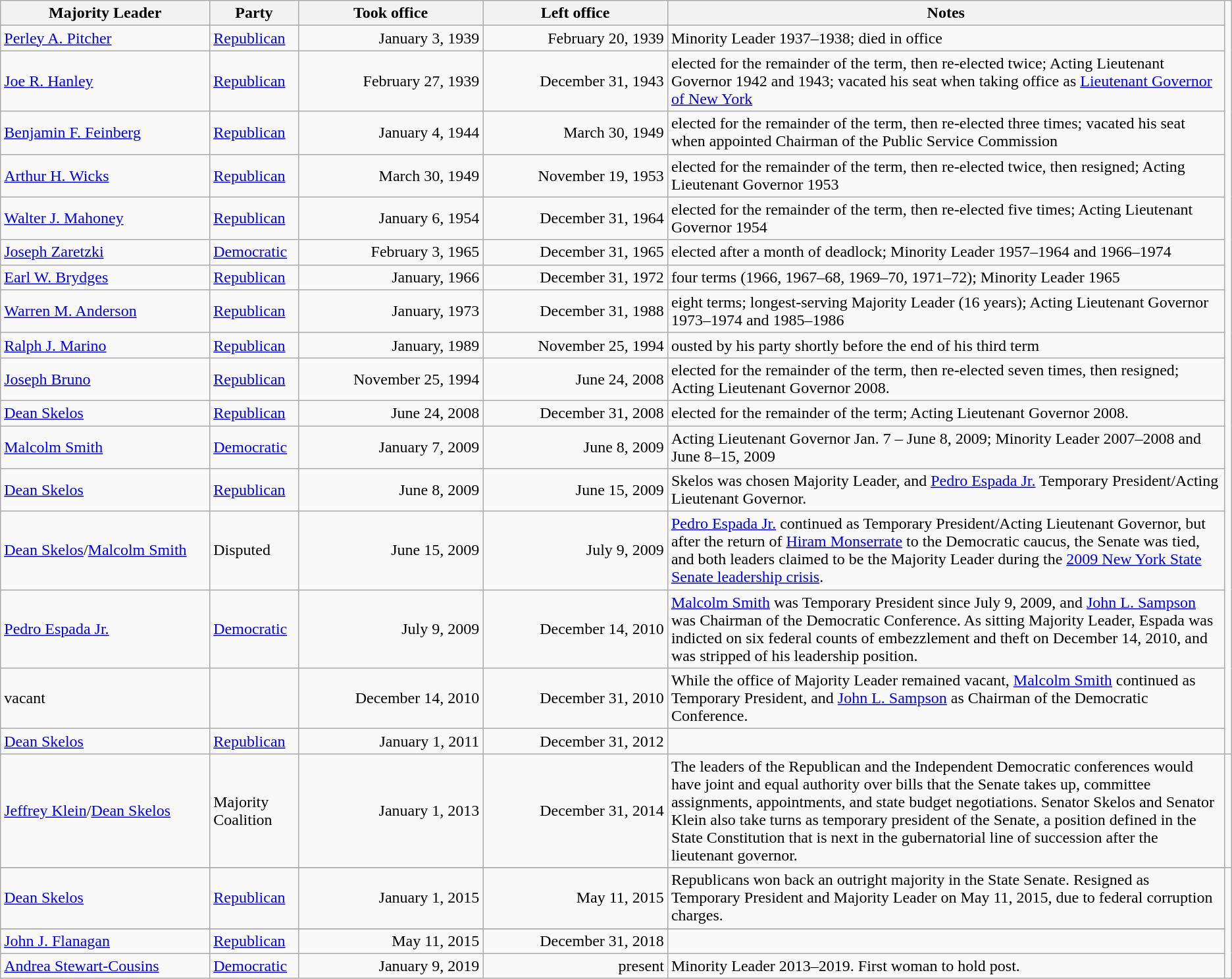<table class=wikitable>
<tr>
<th width="17%">Majority Leader</th>
<th>Party</th>
<th width="15%">Took office</th>
<th width="15%">Left office</th>
<th>Notes</th>
</tr>
<tr>
<td><a href='#'>Perley A. Pitcher</a></td>
<td><a href='#'>Republican</a></td>
<td align=right>January 3, 1939</td>
<td align=right>February 20, 1939</td>
<td>Minority Leader 1937–1938; died in office</td>
</tr>
<tr>
<td><a href='#'>Joe R. Hanley</a></td>
<td><a href='#'>Republican</a></td>
<td align=right>February 27, 1939</td>
<td align=right>December 31, 1943</td>
<td>elected for the remainder of the term, then re-elected twice; Acting Lieutenant Governor 1942 and 1943; vacated his seat when taking office as <a href='#'>Lieutenant Governor of New York</a></td>
</tr>
<tr>
<td><a href='#'>Benjamin F. Feinberg</a></td>
<td><a href='#'>Republican</a></td>
<td align=right>January 4, 1944</td>
<td align=right>March 30, 1949</td>
<td>elected for the remainder of the term, then re-elected three times; vacated his seat when appointed Chairman of the Public Service Commission</td>
</tr>
<tr>
<td><a href='#'>Arthur H. Wicks</a></td>
<td><a href='#'>Republican</a></td>
<td align=right>March 30, 1949</td>
<td align=right>November 19, 1953</td>
<td>elected for the remainder of the term, then re-elected twice, then resigned; Acting Lieutenant Governor 1953</td>
</tr>
<tr>
<td><a href='#'>Walter J. Mahoney</a></td>
<td><a href='#'>Republican</a></td>
<td align=right>January 6, 1954</td>
<td align=right>December 31, 1964</td>
<td>elected for the remainder of the term, then re-elected five times; Acting Lieutenant Governor 1954</td>
</tr>
<tr>
<td><a href='#'>Joseph Zaretzki</a></td>
<td><a href='#'>Democratic</a></td>
<td align=right>February 3, 1965</td>
<td align=right>December 31, 1965</td>
<td>elected after a month of deadlock; Minority Leader 1957–1964 and 1966–1974</td>
</tr>
<tr>
<td><a href='#'>Earl W. Brydges</a></td>
<td><a href='#'>Republican</a></td>
<td align=right>January, 1966</td>
<td align=right>December 31, 1972</td>
<td>four terms (1966, 1967–68, 1969–70, 1971–72); Minority Leader 1965 </td>
</tr>
<tr>
<td><a href='#'>Warren M. Anderson</a></td>
<td><a href='#'>Republican</a></td>
<td align=right>January, 1973</td>
<td align=right>December 31, 1988</td>
<td>eight terms; longest-serving Majority Leader (16 years); Acting Lieutenant Governor 1973–1974 and 1985–1986</td>
</tr>
<tr>
<td><a href='#'>Ralph J. Marino</a></td>
<td><a href='#'>Republican</a></td>
<td align=right>January, 1989</td>
<td align=right>November 25, 1994</td>
<td>ousted by his party shortly before the end of his third term</td>
</tr>
<tr>
<td><a href='#'>Joseph Bruno</a></td>
<td><a href='#'>Republican</a></td>
<td align=right>November 25, 1994</td>
<td align=right>June 24, 2008</td>
<td>elected for the remainder of the term, then re-elected seven times, then resigned; Acting Lieutenant Governor 2008.</td>
</tr>
<tr>
<td><a href='#'>Dean Skelos</a></td>
<td><a href='#'>Republican</a></td>
<td align=right>June 24, 2008</td>
<td align=right>December 31, 2008</td>
<td>elected for the remainder of the term; Acting Lieutenant Governor 2008.</td>
</tr>
<tr>
<td><a href='#'>Malcolm Smith</a></td>
<td><a href='#'>Democratic</a></td>
<td align=right>January 7, 2009</td>
<td align=right>June 8, 2009</td>
<td>Acting Lieutenant Governor Jan. 7 – June 8, 2009; Minority Leader 2007–2008 and June 8–15, 2009</td>
</tr>
<tr>
<td><a href='#'>Dean Skelos</a></td>
<td><a href='#'>Republican</a></td>
<td align=right>June 8, 2009</td>
<td align=right>June 15, 2009</td>
<td>Skelos was chosen Majority Leader, and <a href='#'>Pedro Espada Jr.</a> Temporary President/Acting Lieutenant Governor.</td>
</tr>
<tr>
<td><a href='#'>Dean Skelos</a>/<a href='#'>Malcolm Smith</a></td>
<td>Disputed</td>
<td align=right>June 15, 2009</td>
<td align=right>July 9, 2009</td>
<td><a href='#'>Pedro Espada Jr.</a> continued as Temporary President/Acting Lieutenant Governor, but after the return of <a href='#'>Hiram Monserrate</a> to the Democratic caucus, the Senate was tied, and both leaders claimed to be the Majority Leader during the <a href='#'>2009 New York State Senate leadership crisis</a>.</td>
</tr>
<tr>
<td><a href='#'>Pedro Espada Jr.</a></td>
<td><a href='#'>Democratic</a></td>
<td align=right>July 9, 2009</td>
<td align=right>December 14, 2010</td>
<td><a href='#'>Malcolm Smith</a> was Temporary President since July 9, 2009, and <a href='#'>John L. Sampson</a> was Chairman of the Democratic Conference. As sitting Majority Leader, Espada was indicted on six federal counts of embezzlement and theft on December 14, 2010, and was stripped of his leadership position.</td>
</tr>
<tr>
<td>vacant</td>
<td></td>
<td align=right>December 14, 2010</td>
<td align=right>December 31, 2010</td>
<td>While the office of Majority Leader remained vacant, <a href='#'>Malcolm Smith</a> continued as Temporary President, and <a href='#'>John L. Sampson</a> as Chairman of the Democratic Conference.</td>
</tr>
<tr>
<td><a href='#'>Dean Skelos</a></td>
<td><a href='#'>Republican</a></td>
<td align=right>January 1, 2011</td>
<td align=right>December 31, 2012</td>
<td></td>
</tr>
<tr>
<td><a href='#'>Jeffrey Klein</a>/<a href='#'>Dean Skelos</a></td>
<td>Majority Coalition</td>
<td align=right>January 1, 2013</td>
<td align=right>December 31, 2014</td>
<td>The leaders of the Republican and the Independent Democratic conferences would have joint and equal authority over bills that the Senate takes up, committee assignments, appointments, and state budget negotiations. Senator Skelos and Senator Klein also take turns as temporary president of the Senate, a position defined in the State Constitution that is next in the gubernatorial line of succession after the lieutenant governor.</td>
<td></td>
</tr>
<tr>
</tr>
<tr>
<td><a href='#'>Dean Skelos</a></td>
<td><a href='#'>Republican</a></td>
<td align=right>January 1, 2015</td>
<td align=right>May 11, 2015</td>
<td>Republicans won back an outright majority in the State Senate. Resigned as Temporary President and Majority Leader on May 11, 2015, due to federal corruption charges.</td>
</tr>
<tr>
</tr>
<tr>
<td><a href='#'>John J. Flanagan</a></td>
<td><a href='#'>Republican</a></td>
<td align=right>May 11, 2015</td>
<td align=right>December 31, 2018</td>
<td></td>
</tr>
<tr>
<td><a href='#'>Andrea Stewart-Cousins</a></td>
<td><a href='#'>Democratic</a></td>
<td align=right>January 9, 2019</td>
<td align=right>present</td>
<td>Minority Leader 2013–2019. First woman to hold post.</td>
</tr>
</table>
